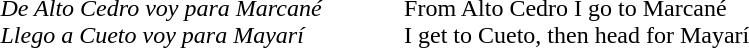<table>
<tr>
<td style="padding-right:3em;"><em>De Alto Cedro voy para Marcané</em><br><em>Llego a Cueto voy para Mayarí</em></td>
<td></td>
<td>From Alto Cedro I go to Marcané<br>I get to Cueto, then head for Mayarí</td>
</tr>
</table>
